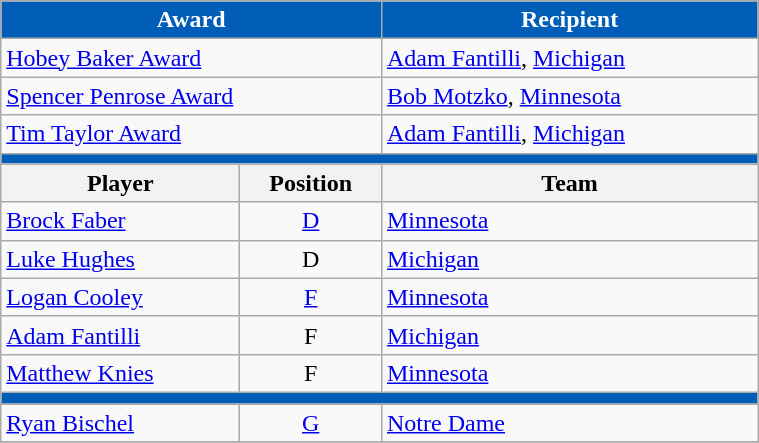<table class="wikitable" width=40%>
<tr>
<th style="color:white; background:#005EB8" colspan=2>Award</th>
<th style="color:white; background:#005EB8">Recipient</th>
</tr>
<tr>
<td colspan=2><a href='#'>Hobey Baker Award</a></td>
<td><a href='#'>Adam Fantilli</a>, <a href='#'>Michigan</a></td>
</tr>
<tr>
<td colspan=2><a href='#'>Spencer Penrose Award</a></td>
<td><a href='#'>Bob Motzko</a>, <a href='#'>Minnesota</a></td>
</tr>
<tr>
<td colspan=2><a href='#'>Tim Taylor Award</a></td>
<td><a href='#'>Adam Fantilli</a>, <a href='#'>Michigan</a></td>
</tr>
<tr>
<th style="color:white; background:#005EB8" colspan=3><a href='#'></a></th>
</tr>
<tr>
<th>Player</th>
<th>Position</th>
<th>Team</th>
</tr>
<tr>
<td><a href='#'>Brock Faber</a></td>
<td align=center><a href='#'>D</a></td>
<td><a href='#'>Minnesota</a></td>
</tr>
<tr>
<td><a href='#'>Luke Hughes</a></td>
<td align=center>D</td>
<td><a href='#'>Michigan</a></td>
</tr>
<tr>
<td><a href='#'>Logan Cooley</a></td>
<td align=center><a href='#'>F</a></td>
<td><a href='#'>Minnesota</a></td>
</tr>
<tr>
<td><a href='#'>Adam Fantilli</a></td>
<td align=center>F</td>
<td><a href='#'>Michigan</a></td>
</tr>
<tr>
<td><a href='#'>Matthew Knies</a></td>
<td align=center>F</td>
<td><a href='#'>Minnesota</a></td>
</tr>
<tr>
<th style="color:white; background:#005EB8" colspan=3></th>
</tr>
<tr>
<td><a href='#'>Ryan Bischel</a></td>
<td align=center><a href='#'>G</a></td>
<td><a href='#'>Notre Dame</a></td>
</tr>
<tr>
</tr>
</table>
